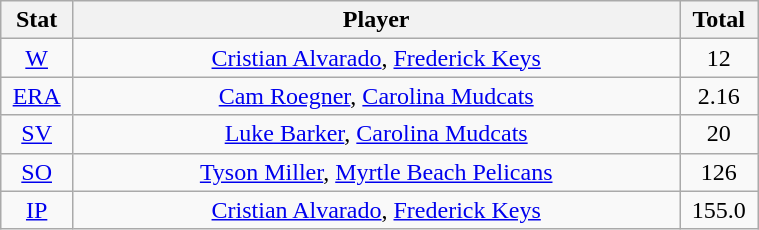<table class="wikitable" width="40%" style="text-align:center;">
<tr>
<th width="5%">Stat</th>
<th width="60%">Player</th>
<th width="5%">Total</th>
</tr>
<tr>
<td><a href='#'>W</a></td>
<td><a href='#'>Cristian Alvarado</a>, <a href='#'>Frederick Keys</a></td>
<td>12</td>
</tr>
<tr>
<td><a href='#'>ERA</a></td>
<td><a href='#'>Cam Roegner</a>, <a href='#'>Carolina Mudcats</a></td>
<td>2.16</td>
</tr>
<tr>
<td><a href='#'>SV</a></td>
<td><a href='#'>Luke Barker</a>, <a href='#'>Carolina Mudcats</a></td>
<td>20</td>
</tr>
<tr>
<td><a href='#'>SO</a></td>
<td><a href='#'>Tyson Miller</a>, <a href='#'>Myrtle Beach Pelicans</a></td>
<td>126</td>
</tr>
<tr>
<td><a href='#'>IP</a></td>
<td><a href='#'>Cristian Alvarado</a>, <a href='#'>Frederick Keys</a></td>
<td>155.0</td>
</tr>
</table>
